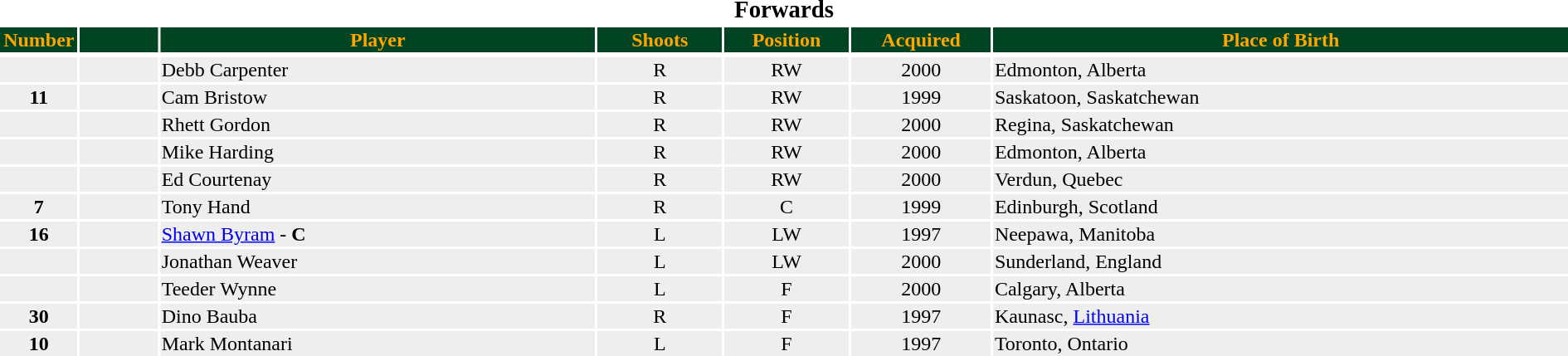<table class="toccolours" style="width:100%">
<tr>
<th colspan=7><big>Forwards </big></th>
</tr>
<tr style="background:#014421; color:#FFA500">
<th width=5%>Number</th>
<th width=5%></th>
<th !width=15%>Player</th>
<th width=8%>Shoots</th>
<th width=8%>Position</th>
<th width=9%>Acquired</th>
<th width=37%>Place of Birth</th>
</tr>
<tr>
</tr>
<tr style="background:#eee">
<td align=center></td>
<td align=center></td>
<td>Debb Carpenter</td>
<td align=center>R</td>
<td align=center>RW</td>
<td align=center>2000</td>
<td>Edmonton, Alberta</td>
</tr>
<tr style="background:#eee">
<td align=center><strong>11</strong></td>
<td align=center></td>
<td>Cam Bristow</td>
<td align=center>R</td>
<td align=center>RW</td>
<td align=center>1999</td>
<td>Saskatoon, Saskatchewan</td>
</tr>
<tr style="background:#eee">
<td align=center></td>
<td align=center></td>
<td>Rhett Gordon</td>
<td align=center>R</td>
<td align=center>RW</td>
<td align=center>2000</td>
<td>Regina, Saskatchewan</td>
</tr>
<tr style="background:#eee">
<td align=center></td>
<td align=center></td>
<td>Mike Harding</td>
<td align=center>R</td>
<td align=center>RW</td>
<td align=center>2000</td>
<td>Edmonton, Alberta</td>
</tr>
<tr style="background:#eee">
<td align=center></td>
<td align=center></td>
<td>Ed Courtenay</td>
<td align=center>R</td>
<td align=center>RW</td>
<td align=center>2000</td>
<td>Verdun, Quebec</td>
</tr>
<tr style="background:#eee">
<td align=center><strong>7</strong></td>
<td align=center></td>
<td>Tony Hand</td>
<td align=center>R</td>
<td align=center>C</td>
<td align=center>1999</td>
<td>Edinburgh, Scotland</td>
</tr>
<tr style="background:#eee">
<td align=center><strong>16</strong></td>
<td align=center></td>
<td><a href='#'>Shawn Byram</a> - <strong>C</strong></td>
<td align=center>L</td>
<td align=center>LW</td>
<td align=center>1997</td>
<td>Neepawa, Manitoba</td>
</tr>
<tr style="background:#eee">
<td align=center></td>
<td align=center></td>
<td>Jonathan Weaver</td>
<td align=center>L</td>
<td align=center>LW</td>
<td align=center>2000</td>
<td>Sunderland, England</td>
</tr>
<tr style="background:#eee">
<td align=center></td>
<td align=center></td>
<td>Teeder Wynne</td>
<td align=center>L</td>
<td align=center>F</td>
<td align=center>2000</td>
<td>Calgary, Alberta</td>
</tr>
<tr style="background:#eee">
<td align=center><strong>30</strong></td>
<td align=center></td>
<td>Dino Bauba</td>
<td align=center>R</td>
<td align=center>F</td>
<td align=center>1997</td>
<td>Kaunasc, <a href='#'>Lithuania</a></td>
</tr>
<tr style="background:#eee">
<td align=center><strong>10</strong></td>
<td align=center></td>
<td>Mark Montanari</td>
<td align=center>L</td>
<td align=center>F</td>
<td align=center>1997</td>
<td>Toronto, Ontario</td>
</tr>
</table>
